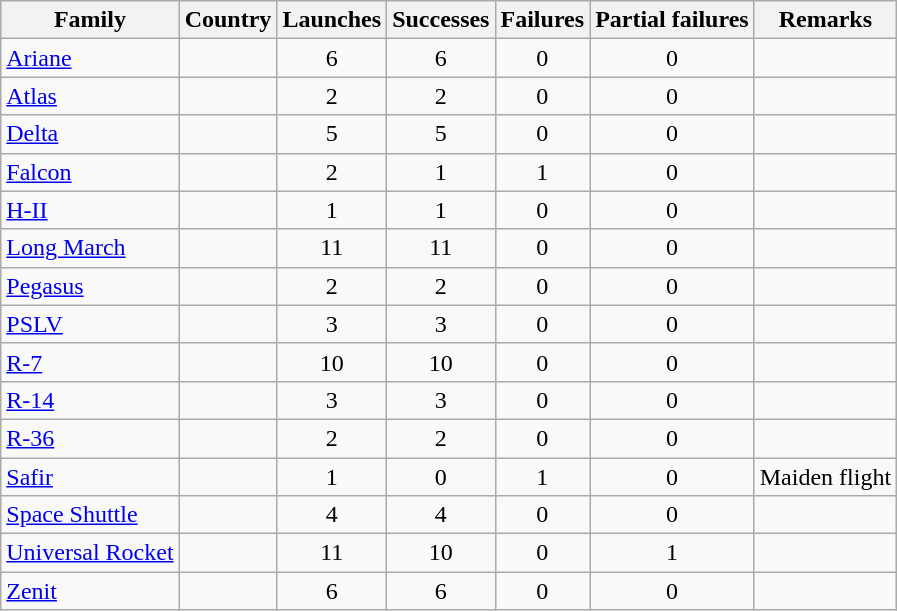<table class="wikitable sortable collapsible collapsed" style=text-align:center>
<tr>
<th>Family</th>
<th>Country</th>
<th>Launches</th>
<th>Successes</th>
<th>Failures</th>
<th>Partial failures</th>
<th>Remarks</th>
</tr>
<tr>
<td align=left><a href='#'>Ariane</a></td>
<td align=left></td>
<td>6</td>
<td>6</td>
<td>0</td>
<td>0</td>
<td></td>
</tr>
<tr>
<td align=left><a href='#'>Atlas</a></td>
<td align=left></td>
<td>2</td>
<td>2</td>
<td>0</td>
<td>0</td>
<td></td>
</tr>
<tr>
<td align=left><a href='#'>Delta</a></td>
<td align=left></td>
<td>5</td>
<td>5</td>
<td>0</td>
<td>0</td>
<td></td>
</tr>
<tr>
<td align=left><a href='#'>Falcon</a></td>
<td align=left></td>
<td>2</td>
<td>1</td>
<td>1</td>
<td>0</td>
<td></td>
</tr>
<tr>
<td align=left><a href='#'>H-II</a></td>
<td align=left></td>
<td>1</td>
<td>1</td>
<td>0</td>
<td>0</td>
<td></td>
</tr>
<tr>
<td align=left><a href='#'>Long March</a></td>
<td align=left></td>
<td>11</td>
<td>11</td>
<td>0</td>
<td>0</td>
<td></td>
</tr>
<tr>
<td align=left><a href='#'>Pegasus</a></td>
<td align=left></td>
<td>2</td>
<td>2</td>
<td>0</td>
<td>0</td>
<td></td>
</tr>
<tr>
<td align=left><a href='#'>PSLV</a></td>
<td align=left></td>
<td>3</td>
<td>3</td>
<td>0</td>
<td>0</td>
<td></td>
</tr>
<tr>
<td align=left><a href='#'>R-7</a></td>
<td align=left></td>
<td>10</td>
<td>10</td>
<td>0</td>
<td>0</td>
<td></td>
</tr>
<tr>
<td align=left><a href='#'>R-14</a></td>
<td align=left></td>
<td>3</td>
<td>3</td>
<td>0</td>
<td>0</td>
<td></td>
</tr>
<tr>
<td align=left><a href='#'>R-36</a></td>
<td align=left></td>
<td>2</td>
<td>2</td>
<td>0</td>
<td>0</td>
<td></td>
</tr>
<tr>
<td align=left><a href='#'>Safir</a></td>
<td align=left></td>
<td>1</td>
<td>0</td>
<td>1</td>
<td>0</td>
<td align=left>Maiden flight</td>
</tr>
<tr>
<td align=left><a href='#'>Space Shuttle</a></td>
<td align=left></td>
<td>4</td>
<td>4</td>
<td>0</td>
<td>0</td>
<td></td>
</tr>
<tr>
<td align=left><a href='#'>Universal Rocket</a></td>
<td align=left></td>
<td>11</td>
<td>10</td>
<td>0</td>
<td>1</td>
<td></td>
</tr>
<tr>
<td align=left><a href='#'>Zenit</a></td>
<td align=left></td>
<td>6</td>
<td>6</td>
<td>0</td>
<td>0</td>
<td></td>
</tr>
</table>
